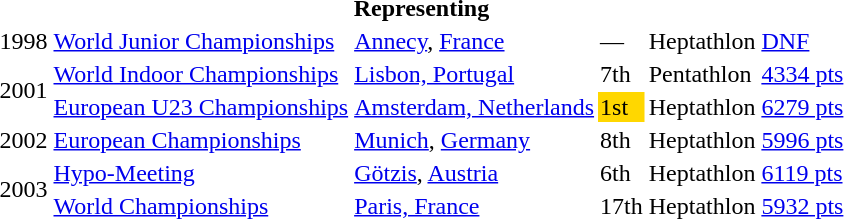<table>
<tr>
<th colspan="6">Representing </th>
</tr>
<tr>
<td>1998</td>
<td><a href='#'>World Junior Championships</a></td>
<td><a href='#'>Annecy</a>, <a href='#'>France</a></td>
<td>—</td>
<td>Heptathlon</td>
<td><a href='#'>DNF</a></td>
</tr>
<tr>
<td rowspan=2>2001</td>
<td><a href='#'>World Indoor Championships</a></td>
<td><a href='#'>Lisbon, Portugal</a></td>
<td>7th</td>
<td>Pentathlon</td>
<td><a href='#'>4334 pts</a></td>
</tr>
<tr>
<td><a href='#'>European U23 Championships</a></td>
<td><a href='#'>Amsterdam, Netherlands</a></td>
<td bgcolor=gold>1st</td>
<td>Heptathlon</td>
<td><a href='#'>6279 pts</a></td>
</tr>
<tr>
<td>2002</td>
<td><a href='#'>European Championships</a></td>
<td><a href='#'>Munich</a>, <a href='#'>Germany</a></td>
<td>8th</td>
<td>Heptathlon</td>
<td><a href='#'>5996 pts</a></td>
</tr>
<tr>
<td rowspan=2>2003</td>
<td><a href='#'>Hypo-Meeting</a></td>
<td><a href='#'>Götzis</a>, <a href='#'>Austria</a></td>
<td>6th</td>
<td>Heptathlon</td>
<td><a href='#'>6119 pts</a></td>
</tr>
<tr>
<td><a href='#'>World Championships</a></td>
<td><a href='#'>Paris, France</a></td>
<td>17th</td>
<td>Heptathlon</td>
<td><a href='#'>5932 pts</a></td>
</tr>
</table>
